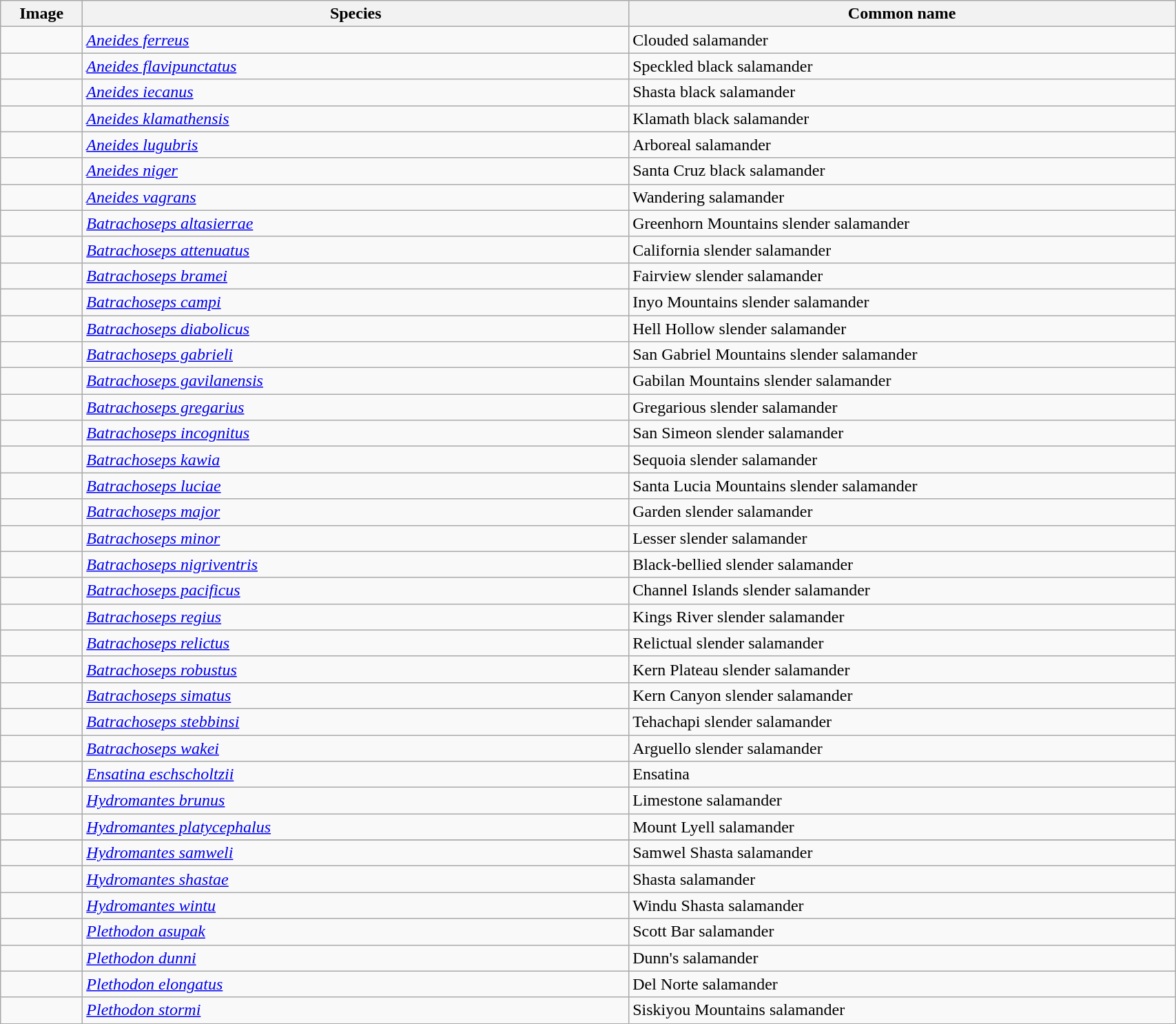<table width=90% class="wikitable">
<tr>
<th width=3%>Image</th>
<th width=25%>Species</th>
<th width=25%>Common name</th>
</tr>
<tr>
<td></td>
<td><em><a href='#'>Aneides ferreus</a></em></td>
<td>Clouded salamander</td>
</tr>
<tr>
<td></td>
<td><em><a href='#'>Aneides flavipunctatus</a></em></td>
<td>Speckled black salamander</td>
</tr>
<tr>
<td></td>
<td><em><a href='#'>Aneides iecanus</a></em></td>
<td>Shasta black salamander</td>
</tr>
<tr>
<td></td>
<td><em><a href='#'>Aneides klamathensis</a></em></td>
<td>Klamath black salamander</td>
</tr>
<tr>
<td></td>
<td><em><a href='#'>Aneides lugubris</a></em></td>
<td>Arboreal salamander</td>
</tr>
<tr>
<td></td>
<td><em><a href='#'>Aneides niger</a></em></td>
<td>Santa Cruz black salamander</td>
</tr>
<tr>
<td></td>
<td><em><a href='#'>Aneides vagrans</a></em>  </td>
<td>Wandering salamander</td>
</tr>
<tr>
<td></td>
<td><em><a href='#'>Batrachoseps altasierrae</a></em></td>
<td>Greenhorn Mountains slender salamander</td>
</tr>
<tr>
<td></td>
<td><em><a href='#'>Batrachoseps attenuatus</a></em></td>
<td>California slender salamander</td>
</tr>
<tr>
<td></td>
<td><em><a href='#'>Batrachoseps bramei</a></em></td>
<td>Fairview slender salamander</td>
</tr>
<tr>
<td></td>
<td><em><a href='#'>Batrachoseps campi</a></em>  </td>
<td>Inyo Mountains slender salamander</td>
</tr>
<tr>
<td></td>
<td><em><a href='#'>Batrachoseps diabolicus</a></em>  </td>
<td>Hell Hollow slender salamander</td>
</tr>
<tr>
<td></td>
<td><em><a href='#'>Batrachoseps gabrieli</a></em>  </td>
<td>San Gabriel Mountains slender salamander</td>
</tr>
<tr>
<td></td>
<td><em><a href='#'>Batrachoseps gavilanensis</a></em>  </td>
<td>Gabilan Mountains slender salamander</td>
</tr>
<tr>
<td></td>
<td><em><a href='#'>Batrachoseps gregarius</a></em>  </td>
<td>Gregarious slender salamander</td>
</tr>
<tr>
<td></td>
<td><em><a href='#'>Batrachoseps incognitus</a></em>  </td>
<td>San Simeon slender salamander</td>
</tr>
<tr>
<td></td>
<td><em><a href='#'>Batrachoseps kawia</a></em>  </td>
<td>Sequoia slender salamander</td>
</tr>
<tr>
<td></td>
<td><em><a href='#'>Batrachoseps luciae</a></em>  </td>
<td>Santa Lucia Mountains slender salamander</td>
</tr>
<tr>
<td></td>
<td><em><a href='#'>Batrachoseps major</a></em></td>
<td>Garden slender salamander</td>
</tr>
<tr>
<td></td>
<td><em><a href='#'>Batrachoseps minor</a></em>  </td>
<td>Lesser slender salamander</td>
</tr>
<tr>
<td></td>
<td><em><a href='#'>Batrachoseps nigriventris</a></em>  </td>
<td>Black-bellied slender salamander</td>
</tr>
<tr>
<td></td>
<td><em><a href='#'>Batrachoseps pacificus</a></em>  </td>
<td>Channel Islands slender salamander</td>
</tr>
<tr>
<td></td>
<td><em><a href='#'>Batrachoseps regius</a></em>  </td>
<td>Kings River slender salamander</td>
</tr>
<tr>
<td></td>
<td><em><a href='#'>Batrachoseps relictus</a></em>  </td>
<td>Relictual slender salamander</td>
</tr>
<tr>
<td></td>
<td><em><a href='#'>Batrachoseps robustus</a></em>  </td>
<td>Kern Plateau slender salamander</td>
</tr>
<tr>
<td></td>
<td><em><a href='#'>Batrachoseps simatus</a></em>  </td>
<td>Kern Canyon slender salamander</td>
</tr>
<tr>
<td></td>
<td><em><a href='#'>Batrachoseps stebbinsi</a></em>  </td>
<td>Tehachapi slender salamander</td>
</tr>
<tr>
<td></td>
<td><em><a href='#'>Batrachoseps wakei</a></em></td>
<td>Arguello slender salamander</td>
</tr>
<tr>
<td></td>
<td><em><a href='#'>Ensatina eschscholtzii</a></em></td>
<td>Ensatina</td>
</tr>
<tr>
<td></td>
<td><em><a href='#'>Hydromantes brunus</a></em>  </td>
<td>Limestone salamander</td>
</tr>
<tr>
<td></td>
<td><em><a href='#'>Hydromantes platycephalus</a></em>  </td>
<td>Mount Lyell salamander</td>
</tr>
<tr>
</tr>
<tr>
<td></td>
<td><em><a href='#'>Hydromantes samweli</a></em></td>
<td>Samwel Shasta salamander</td>
</tr>
<tr>
<td></td>
<td><em><a href='#'>Hydromantes shastae</a></em>  </td>
<td>Shasta salamander</td>
</tr>
<tr>
<td></td>
<td><em><a href='#'>Hydromantes wintu</a></em>  </td>
<td>Windu Shasta salamander</td>
</tr>
<tr>
<td></td>
<td><em><a href='#'>Plethodon asupak</a></em>  </td>
<td>Scott Bar salamander</td>
</tr>
<tr>
<td></td>
<td><em><a href='#'>Plethodon dunni</a></em></td>
<td>Dunn's salamander</td>
</tr>
<tr>
<td></td>
<td><em><a href='#'>Plethodon elongatus</a></em></td>
<td>Del Norte salamander</td>
</tr>
<tr>
<td></td>
<td><em><a href='#'>Plethodon stormi</a></em></td>
<td>Siskiyou Mountains salamander</td>
</tr>
</table>
